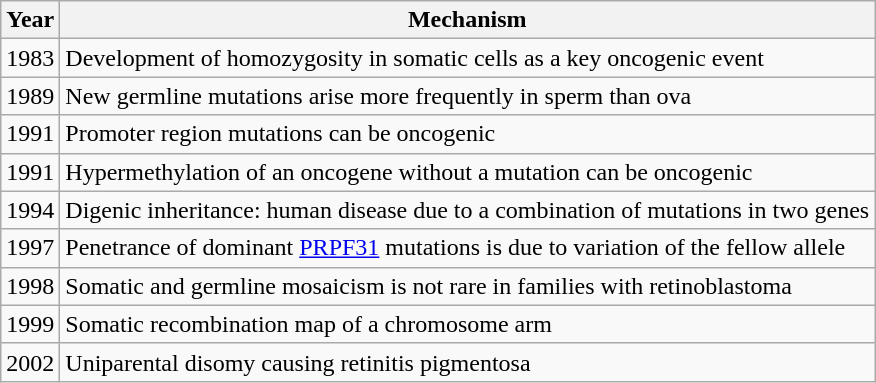<table class="wikitable">
<tr>
<th>Year</th>
<th>Mechanism</th>
</tr>
<tr>
<td>1983</td>
<td>Development of homozygosity in somatic cells as a key oncogenic event</td>
</tr>
<tr>
<td>1989</td>
<td>New germline mutations arise more frequently in sperm than ova</td>
</tr>
<tr>
<td>1991</td>
<td>Promoter region mutations can be oncogenic</td>
</tr>
<tr>
<td>1991</td>
<td>Hypermethylation of an oncogene without a mutation can be oncogenic</td>
</tr>
<tr>
<td>1994</td>
<td>Digenic inheritance:  human disease due to a combination of mutations in two genes</td>
</tr>
<tr>
<td>1997</td>
<td>Penetrance of dominant <a href='#'>PRPF31</a> mutations is due to variation of the fellow allele</td>
</tr>
<tr>
<td>1998</td>
<td>Somatic and germline mosaicism is not rare in families with retinoblastoma</td>
</tr>
<tr>
<td>1999</td>
<td>Somatic recombination map of a chromosome arm</td>
</tr>
<tr>
<td>2002</td>
<td>Uniparental disomy causing retinitis pigmentosa</td>
</tr>
</table>
